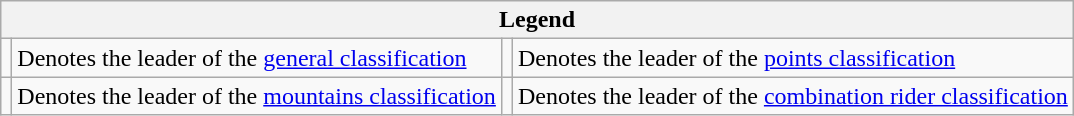<table class="wikitable">
<tr>
<th scope="col" colspan="4">Legend</th>
</tr>
<tr>
<td></td>
<td>Denotes the leader of the <a href='#'>general classification</a></td>
<td></td>
<td>Denotes the leader of the <a href='#'>points classification</a></td>
</tr>
<tr>
<td></td>
<td>Denotes the leader of the <a href='#'>mountains classification</a></td>
<td></td>
<td>Denotes the leader of the <a href='#'>combination rider classification</a></td>
</tr>
</table>
